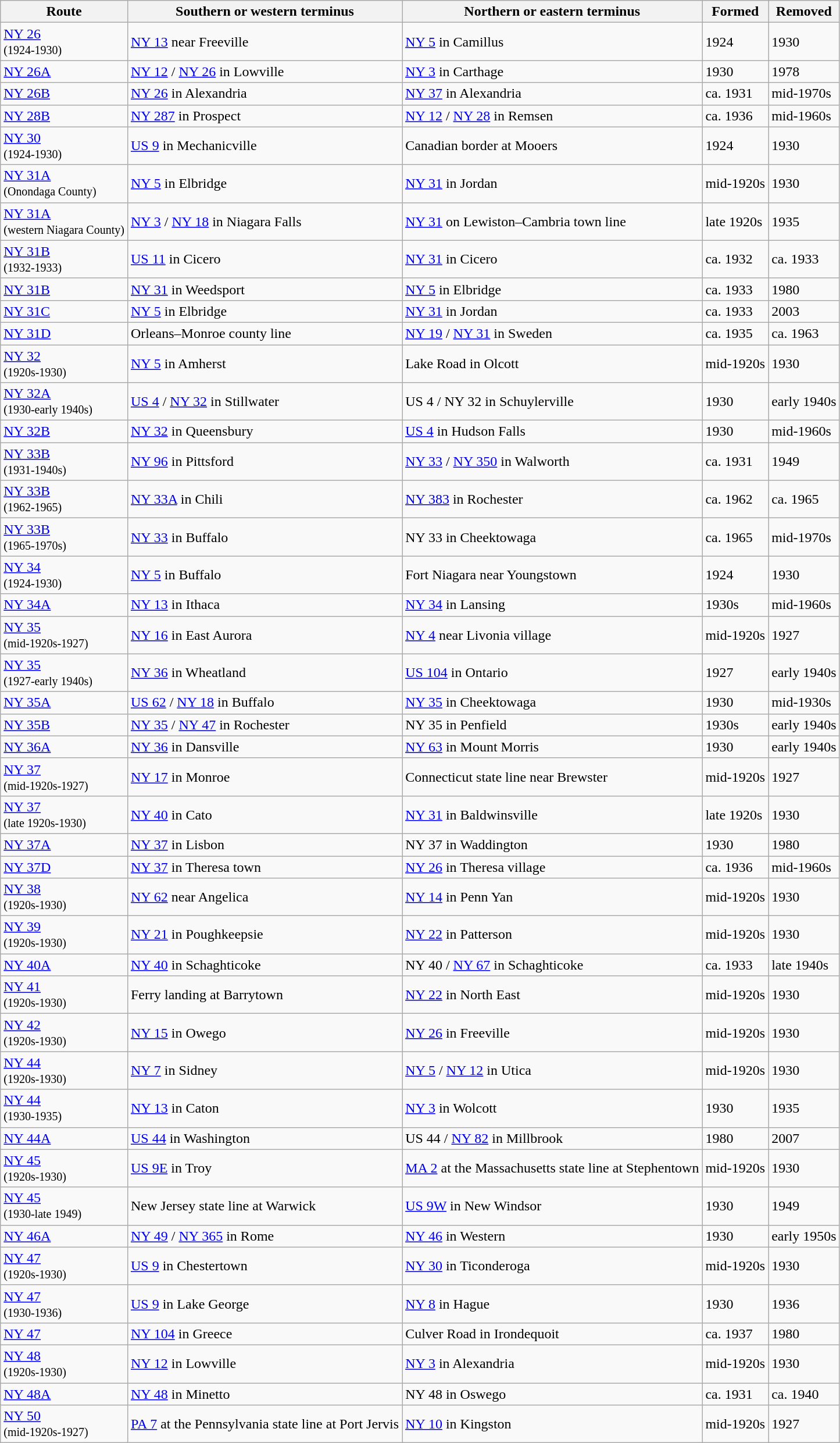<table class="wikitable">
<tr>
<th>Route</th>
<th>Southern or western terminus</th>
<th>Northern or eastern terminus</th>
<th>Formed</th>
<th>Removed</th>
</tr>
<tr>
<td><a href='#'>NY 26</a><br><small>(1924-1930)</small></td>
<td><a href='#'>NY 13</a> near Freeville</td>
<td><a href='#'>NY 5</a> in Camillus</td>
<td>1924</td>
<td>1930</td>
</tr>
<tr>
<td> <a href='#'>NY 26A</a></td>
<td><a href='#'>NY 12</a> / <a href='#'>NY 26</a> in Lowville</td>
<td><a href='#'>NY 3</a> in Carthage</td>
<td>1930</td>
<td>1978</td>
</tr>
<tr>
<td> <a href='#'>NY 26B</a></td>
<td><a href='#'>NY 26</a> in Alexandria</td>
<td><a href='#'>NY 37</a> in Alexandria</td>
<td>ca. 1931</td>
<td>mid-1970s</td>
</tr>
<tr>
<td> <a href='#'>NY 28B</a></td>
<td><a href='#'>NY 287</a> in Prospect</td>
<td><a href='#'>NY 12</a> / <a href='#'>NY 28</a> in Remsen</td>
<td>ca. 1936</td>
<td>mid-1960s</td>
</tr>
<tr>
<td><a href='#'>NY 30</a><br><small>(1924-1930)</small></td>
<td><a href='#'>US 9</a> in Mechanicville</td>
<td>Canadian border at Mooers</td>
<td>1924</td>
<td>1930</td>
</tr>
<tr>
<td><a href='#'>NY 31A</a><br><small>(Onondaga County)</small></td>
<td><a href='#'>NY 5</a> in Elbridge</td>
<td><a href='#'>NY 31</a> in Jordan</td>
<td>mid-1920s</td>
<td>1930</td>
</tr>
<tr>
<td><a href='#'>NY 31A</a><br><small>(western Niagara County)</small></td>
<td><a href='#'>NY 3</a> / <a href='#'>NY 18</a> in Niagara Falls</td>
<td><a href='#'>NY 31</a> on Lewiston–Cambria town line</td>
<td>late 1920s</td>
<td>1935</td>
</tr>
<tr>
<td><a href='#'>NY 31B</a><br><small>(1932-1933)</small></td>
<td><a href='#'>US 11</a> in Cicero</td>
<td><a href='#'>NY 31</a> in Cicero</td>
<td>ca. 1932</td>
<td>ca. 1933</td>
</tr>
<tr>
<td> <a href='#'>NY 31B</a></td>
<td><a href='#'>NY 31</a> in Weedsport</td>
<td><a href='#'>NY 5</a> in Elbridge</td>
<td>ca. 1933</td>
<td>1980</td>
</tr>
<tr>
<td> <a href='#'>NY 31C</a></td>
<td><a href='#'>NY 5</a> in Elbridge</td>
<td><a href='#'>NY 31</a> in Jordan</td>
<td>ca. 1933</td>
<td>2003</td>
</tr>
<tr>
<td> <a href='#'>NY 31D</a></td>
<td>Orleans–Monroe county line</td>
<td><a href='#'>NY 19</a> / <a href='#'>NY 31</a> in Sweden</td>
<td>ca. 1935</td>
<td>ca. 1963</td>
</tr>
<tr>
<td><a href='#'>NY 32</a><br><small>(1920s-1930)</small></td>
<td><a href='#'>NY 5</a> in Amherst</td>
<td>Lake Road in Olcott</td>
<td>mid-1920s</td>
<td>1930</td>
</tr>
<tr>
<td><a href='#'>NY 32A</a><br><small>(1930-early 1940s)</small></td>
<td><a href='#'>US 4</a> / <a href='#'>NY 32</a> in Stillwater</td>
<td>US 4 / NY 32 in Schuylerville</td>
<td>1930</td>
<td>early 1940s</td>
</tr>
<tr>
<td> <a href='#'>NY 32B</a></td>
<td><a href='#'>NY 32</a> in Queensbury</td>
<td><a href='#'>US 4</a> in Hudson Falls</td>
<td>1930</td>
<td>mid-1960s</td>
</tr>
<tr>
<td><a href='#'>NY 33B</a><br><small>(1931-1940s)</small></td>
<td><a href='#'>NY 96</a> in Pittsford</td>
<td><a href='#'>NY 33</a> / <a href='#'>NY 350</a> in Walworth</td>
<td>ca. 1931</td>
<td>1949</td>
</tr>
<tr>
<td> <a href='#'>NY 33B</a><br><small>(1962-1965)</small></td>
<td><a href='#'>NY 33A</a> in Chili</td>
<td><a href='#'>NY 383</a> in Rochester</td>
<td>ca. 1962</td>
<td>ca. 1965</td>
</tr>
<tr>
<td> <a href='#'>NY 33B</a><br><small>(1965-1970s)</small></td>
<td><a href='#'>NY 33</a> in Buffalo</td>
<td>NY 33 in Cheektowaga</td>
<td>ca. 1965</td>
<td>mid-1970s</td>
</tr>
<tr>
<td><a href='#'>NY 34</a><br><small>(1924-1930)</small></td>
<td><a href='#'>NY 5</a> in Buffalo</td>
<td>Fort Niagara near Youngstown</td>
<td>1924</td>
<td>1930</td>
</tr>
<tr>
<td> <a href='#'>NY 34A</a></td>
<td><a href='#'>NY 13</a> in Ithaca</td>
<td><a href='#'>NY 34</a> in Lansing</td>
<td>1930s</td>
<td>mid-1960s</td>
</tr>
<tr>
<td> <a href='#'>NY 35</a><br><small>(mid-1920s-1927)</small></td>
<td><a href='#'>NY 16</a> in East Aurora</td>
<td><a href='#'>NY 4</a> near Livonia village</td>
<td>mid-1920s</td>
<td>1927</td>
</tr>
<tr>
<td> <a href='#'>NY 35</a><br><small>(1927-early 1940s)</small></td>
<td><a href='#'>NY 36</a> in Wheatland</td>
<td><a href='#'>US 104</a> in Ontario</td>
<td>1927</td>
<td>early 1940s</td>
</tr>
<tr>
<td> <a href='#'>NY 35A</a></td>
<td><a href='#'>US 62</a> / <a href='#'>NY 18</a> in Buffalo</td>
<td><a href='#'>NY 35</a> in Cheektowaga</td>
<td>1930</td>
<td>mid-1930s</td>
</tr>
<tr>
<td> <a href='#'>NY 35B</a></td>
<td><a href='#'>NY 35</a> / <a href='#'>NY 47</a> in Rochester</td>
<td>NY 35 in Penfield</td>
<td>1930s</td>
<td>early 1940s</td>
</tr>
<tr>
<td> <a href='#'>NY 36A</a></td>
<td><a href='#'>NY 36</a> in Dansville</td>
<td><a href='#'>NY 63</a> in Mount Morris</td>
<td>1930</td>
<td>early 1940s</td>
</tr>
<tr>
<td><a href='#'>NY 37</a><br><small>(mid-1920s-1927)</small></td>
<td><a href='#'>NY 17</a> in Monroe</td>
<td>Connecticut state line near Brewster</td>
<td>mid-1920s</td>
<td>1927</td>
</tr>
<tr>
<td><a href='#'>NY 37</a><br><small>(late 1920s-1930)</small></td>
<td><a href='#'>NY 40</a> in Cato</td>
<td><a href='#'>NY 31</a> in Baldwinsville</td>
<td>late 1920s</td>
<td>1930</td>
</tr>
<tr>
<td> <a href='#'>NY 37A</a></td>
<td><a href='#'>NY 37</a> in Lisbon</td>
<td>NY 37 in Waddington</td>
<td>1930</td>
<td>1980</td>
</tr>
<tr>
<td> <a href='#'>NY 37D</a></td>
<td><a href='#'>NY 37</a> in Theresa town</td>
<td><a href='#'>NY 26</a> in Theresa village</td>
<td>ca. 1936</td>
<td>mid-1960s</td>
</tr>
<tr>
<td><a href='#'>NY 38</a><br><small>(1920s-1930)</small></td>
<td><a href='#'>NY 62</a> near Angelica</td>
<td><a href='#'>NY&nbsp;14</a> in Penn Yan</td>
<td>mid-1920s</td>
<td>1930</td>
</tr>
<tr>
<td> <a href='#'>NY 39</a><br><small>(1920s-1930)</small></td>
<td><a href='#'>NY 21</a> in Poughkeepsie</td>
<td><a href='#'>NY 22</a> in Patterson</td>
<td>mid-1920s</td>
<td>1930</td>
</tr>
<tr>
<td> <a href='#'>NY 40A</a></td>
<td><a href='#'>NY 40</a> in Schaghticoke</td>
<td>NY 40 / <a href='#'>NY 67</a> in Schaghticoke</td>
<td>ca. 1933</td>
<td>late 1940s</td>
</tr>
<tr>
<td><a href='#'>NY 41</a><br><small>(1920s-1930)</small></td>
<td>Ferry landing at Barrytown</td>
<td><a href='#'>NY 22</a> in North East</td>
<td>mid-1920s</td>
<td>1930</td>
</tr>
<tr>
<td><a href='#'>NY 42</a><br><small>(1920s-1930)</small></td>
<td><a href='#'>NY 15</a> in Owego</td>
<td><a href='#'>NY 26</a> in Freeville</td>
<td>mid-1920s</td>
<td>1930</td>
</tr>
<tr>
<td> <a href='#'>NY 44</a><br><small>(1920s-1930)</small></td>
<td><a href='#'>NY 7</a> in Sidney</td>
<td><a href='#'>NY 5</a> / <a href='#'>NY 12</a> in Utica</td>
<td>mid-1920s</td>
<td>1930</td>
</tr>
<tr>
<td> <a href='#'>NY 44</a><br><small>(1930-1935)</small></td>
<td><a href='#'>NY 13</a> in Caton</td>
<td><a href='#'>NY 3</a> in Wolcott</td>
<td>1930</td>
<td>1935</td>
</tr>
<tr>
<td> <a href='#'>NY 44A</a></td>
<td><a href='#'>US 44</a> in Washington</td>
<td>US 44 / <a href='#'>NY 82</a> in Millbrook</td>
<td>1980</td>
<td>2007</td>
</tr>
<tr>
<td><a href='#'>NY 45</a><br><small>(1920s-1930)</small></td>
<td><a href='#'>US 9E</a> in Troy</td>
<td><a href='#'>MA 2</a> at the Massachusetts state line at Stephentown</td>
<td>mid-1920s</td>
<td>1930</td>
</tr>
<tr>
<td><a href='#'>NY 45</a><br><small>(1930-late 1949)</small></td>
<td>New Jersey state line at Warwick</td>
<td><a href='#'>US 9W</a> in New Windsor</td>
<td>1930</td>
<td>1949</td>
</tr>
<tr>
<td> <a href='#'>NY 46A</a></td>
<td><a href='#'>NY 49</a> / <a href='#'>NY 365</a> in Rome</td>
<td><a href='#'>NY 46</a> in Western</td>
<td>1930</td>
<td>early 1950s</td>
</tr>
<tr>
<td> <a href='#'>NY 47</a><br><small>(1920s-1930)</small></td>
<td><a href='#'>US 9</a> in Chestertown</td>
<td><a href='#'>NY 30</a> in Ticonderoga</td>
<td>mid-1920s</td>
<td>1930</td>
</tr>
<tr>
<td> <a href='#'>NY 47</a><br><small>(1930-1936)</small></td>
<td><a href='#'>US 9</a> in Lake George</td>
<td><a href='#'>NY 8</a> in Hague</td>
<td>1930</td>
<td>1936</td>
</tr>
<tr>
<td> <a href='#'>NY 47</a></td>
<td><a href='#'>NY 104</a> in Greece</td>
<td>Culver Road in Irondequoit</td>
<td>ca. 1937</td>
<td>1980</td>
</tr>
<tr>
<td><a href='#'>NY 48</a><br><small>(1920s-1930)</small></td>
<td><a href='#'>NY 12</a> in Lowville</td>
<td><a href='#'>NY 3</a> in Alexandria</td>
<td>mid-1920s</td>
<td>1930</td>
</tr>
<tr>
<td> <a href='#'>NY 48A</a></td>
<td><a href='#'>NY 48</a> in Minetto</td>
<td>NY 48 in Oswego</td>
<td>ca. 1931</td>
<td>ca. 1940</td>
</tr>
<tr>
<td><a href='#'>NY 50</a><br><small>(mid-1920s-1927)</small></td>
<td><a href='#'>PA 7</a> at the Pennsylvania state line at Port Jervis</td>
<td><a href='#'>NY 10</a> in Kingston</td>
<td>mid-1920s</td>
<td>1927</td>
</tr>
</table>
